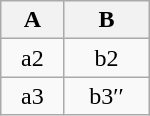<table class="wikitable" style="float:left" width="100">
<tr>
<th>A</th>
<th>B</th>
</tr>
<tr>
<td align=center>a2</td>
<td align=center>b2</td>
</tr>
<tr>
<td align=center>a3</td>
<td align=center>b3′′</td>
</tr>
</table>
